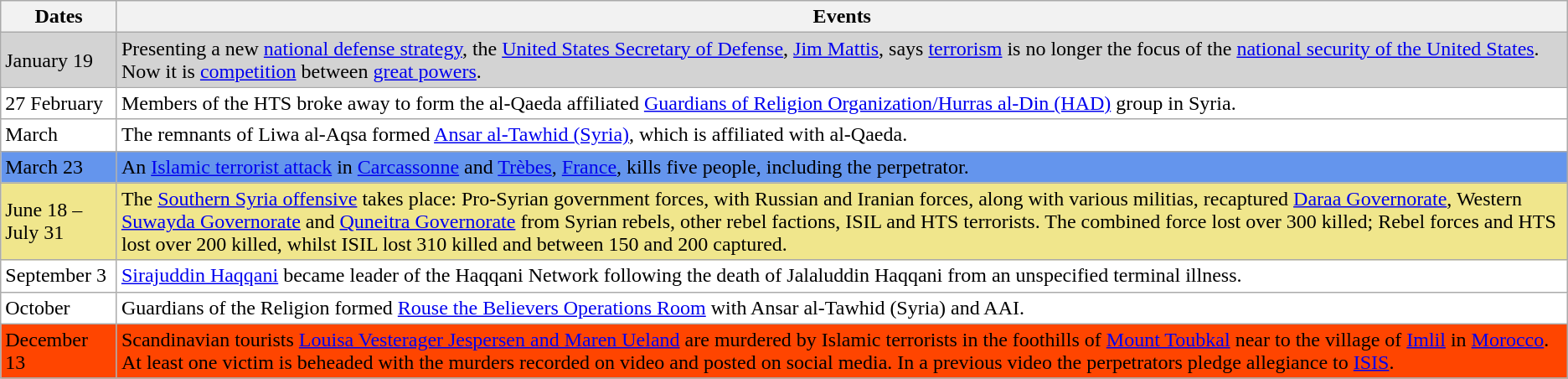<table class="wikitable">
<tr>
<th>Dates</th>
<th>Events</th>
</tr>
<tr style="background:lightgrey">
<td>January 19</td>
<td>Presenting a new <a href='#'>national defense strategy</a>, the <a href='#'>United States Secretary of Defense</a>, <a href='#'>Jim Mattis</a>, says <a href='#'>terrorism</a> is no longer the focus of the <a href='#'>national security of the United States</a>. Now it is <a href='#'>competition</a> between <a href='#'>great powers</a>.</td>
</tr>
<tr style="background:white">
<td>27 February</td>
<td>Members of the HTS broke away to form the al-Qaeda affiliated <a href='#'>Guardians of Religion Organization/Hurras al-Din (HAD)</a> group in Syria.</td>
</tr>
<tr style="background:white">
<td>March</td>
<td>The remnants of Liwa al-Aqsa formed <a href='#'>Ansar al-Tawhid (Syria)</a>, which is affiliated with al-Qaeda.</td>
</tr>
<tr style="background:cornflowerblue;">
<td>March 23</td>
<td>An <a href='#'>Islamic terrorist attack</a> in <a href='#'>Carcassonne</a> and <a href='#'>Trèbes</a>, <a href='#'>France</a>, kills five people, including the perpetrator.</td>
</tr>
<tr style="background:khaki">
<td>June 18 – July 31</td>
<td>The <a href='#'>Southern Syria offensive</a> takes place: Pro-Syrian government forces, with Russian and Iranian forces, along with various militias, recaptured <a href='#'>Daraa Governorate</a>, Western <a href='#'>Suwayda Governorate</a> and <a href='#'>Quneitra Governorate</a> from Syrian rebels, other rebel factions, ISIL and HTS terrorists. The combined force lost over 300 killed; Rebel forces and HTS lost over 200 killed, whilst ISIL lost 310 killed and between 150 and 200 captured.</td>
</tr>
<tr style="background:white">
<td>September 3</td>
<td><a href='#'>Sirajuddin Haqqani</a> became leader of the Haqqani Network following the death of Jalaluddin Haqqani from an unspecified terminal illness.</td>
</tr>
<tr style="background:white">
<td>October</td>
<td>Guardians of the Religion formed <a href='#'>Rouse the Believers Operations Room</a> with Ansar al-Tawhid (Syria) and AAI.</td>
</tr>
<tr style="background:orangered;">
<td>December 13</td>
<td>Scandinavian tourists <a href='#'>Louisa Vesterager Jespersen and Maren Ueland</a> are murdered by Islamic terrorists in the foothills of <a href='#'>Mount Toubkal</a> near to the village of <a href='#'>Imlil</a> in <a href='#'>Morocco</a>. At least one victim is beheaded with the murders recorded on video and posted on social media. In a previous video the perpetrators pledge allegiance to <a href='#'>ISIS</a>.</td>
</tr>
</table>
